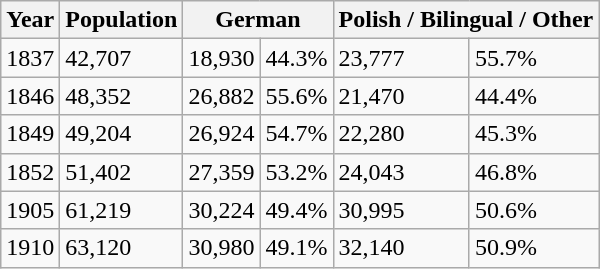<table class="wikitable">
<tr>
<th>Year</th>
<th>Population</th>
<th colspan="2">German</th>
<th colspan="2">Polish / Bilingual / Other</th>
</tr>
<tr>
<td>1837</td>
<td>42,707</td>
<td>18,930</td>
<td>44.3%</td>
<td>23,777</td>
<td>55.7%</td>
</tr>
<tr>
<td>1846</td>
<td>48,352</td>
<td>26,882</td>
<td>55.6%</td>
<td>21,470</td>
<td>44.4%</td>
</tr>
<tr>
<td>1849</td>
<td>49,204</td>
<td>26,924</td>
<td>54.7%</td>
<td>22,280</td>
<td>45.3%</td>
</tr>
<tr>
<td>1852</td>
<td>51,402</td>
<td>27,359</td>
<td>53.2%</td>
<td>24,043</td>
<td>46.8%</td>
</tr>
<tr>
<td>1905</td>
<td>61,219</td>
<td>30,224</td>
<td>49.4%</td>
<td>30,995</td>
<td>50.6%</td>
</tr>
<tr>
<td>1910</td>
<td>63,120</td>
<td>30,980</td>
<td>49.1%</td>
<td>32,140</td>
<td>50.9%</td>
</tr>
</table>
